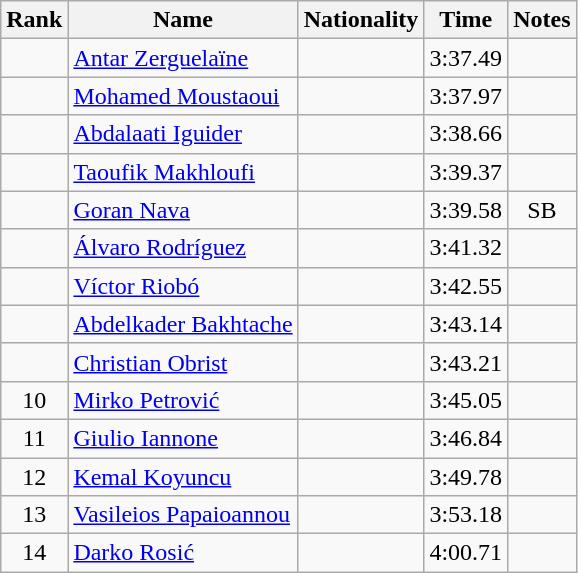<table class="wikitable sortable" style="text-align:center">
<tr>
<th>Rank</th>
<th>Name</th>
<th>Nationality</th>
<th>Time</th>
<th>Notes</th>
</tr>
<tr>
<td></td>
<td align=left><a href='#'>Antar Zerguelaïne</a></td>
<td align=left></td>
<td>3:37.49</td>
<td></td>
</tr>
<tr>
<td></td>
<td align=left><a href='#'>Mohamed Moustaoui</a></td>
<td align=left></td>
<td>3:37.97</td>
<td></td>
</tr>
<tr>
<td></td>
<td align=left><a href='#'>Abdalaati Iguider</a></td>
<td align=left></td>
<td>3:38.66</td>
<td></td>
</tr>
<tr>
<td></td>
<td align=left><a href='#'>Taoufik Makhloufi</a></td>
<td align=left></td>
<td>3:39.37</td>
<td></td>
</tr>
<tr>
<td></td>
<td align=left><a href='#'>Goran Nava</a></td>
<td align=left></td>
<td>3:39.58</td>
<td>SB</td>
</tr>
<tr>
<td></td>
<td align=left><a href='#'>Álvaro Rodríguez</a></td>
<td align=left></td>
<td>3:41.32</td>
<td></td>
</tr>
<tr>
<td></td>
<td align=left><a href='#'>Víctor Riobó</a></td>
<td align=left></td>
<td>3:42.55</td>
<td></td>
</tr>
<tr>
<td></td>
<td align=left><a href='#'>Abdelkader Bakhtache</a></td>
<td align=left></td>
<td>3:43.14</td>
<td></td>
</tr>
<tr>
<td></td>
<td align=left><a href='#'>Christian Obrist</a></td>
<td align=left></td>
<td>3:43.21</td>
<td></td>
</tr>
<tr>
<td>10</td>
<td align=left><a href='#'>Mirko Petrović</a></td>
<td align=left></td>
<td>3:45.05</td>
<td></td>
</tr>
<tr>
<td>11</td>
<td align=left><a href='#'>Giulio Iannone</a></td>
<td align=left></td>
<td>3:46.84</td>
<td></td>
</tr>
<tr>
<td>12</td>
<td align=left><a href='#'>Kemal Koyuncu</a></td>
<td align=left></td>
<td>3:49.78</td>
<td></td>
</tr>
<tr>
<td>13</td>
<td align=left><a href='#'>Vasileios Papaioannou</a></td>
<td align=left></td>
<td>3:53.18</td>
<td></td>
</tr>
<tr>
<td>14</td>
<td align=left><a href='#'>Darko Rosić</a></td>
<td align=left></td>
<td>4:00.71</td>
<td></td>
</tr>
</table>
